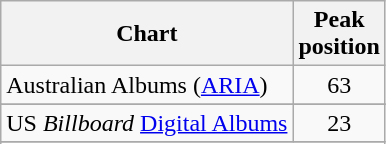<table class="wikitable">
<tr>
<th>Chart</th>
<th>Peak<br>position</th>
</tr>
<tr>
<td align="left">Australian Albums (<a href='#'>ARIA</a>)</td>
<td align="center">63</td>
</tr>
<tr>
</tr>
<tr>
</tr>
<tr>
<td>US <em>Billboard</em> <a href='#'>Digital Albums</a></td>
<td align="center">23</td>
</tr>
<tr>
</tr>
<tr>
</tr>
</table>
